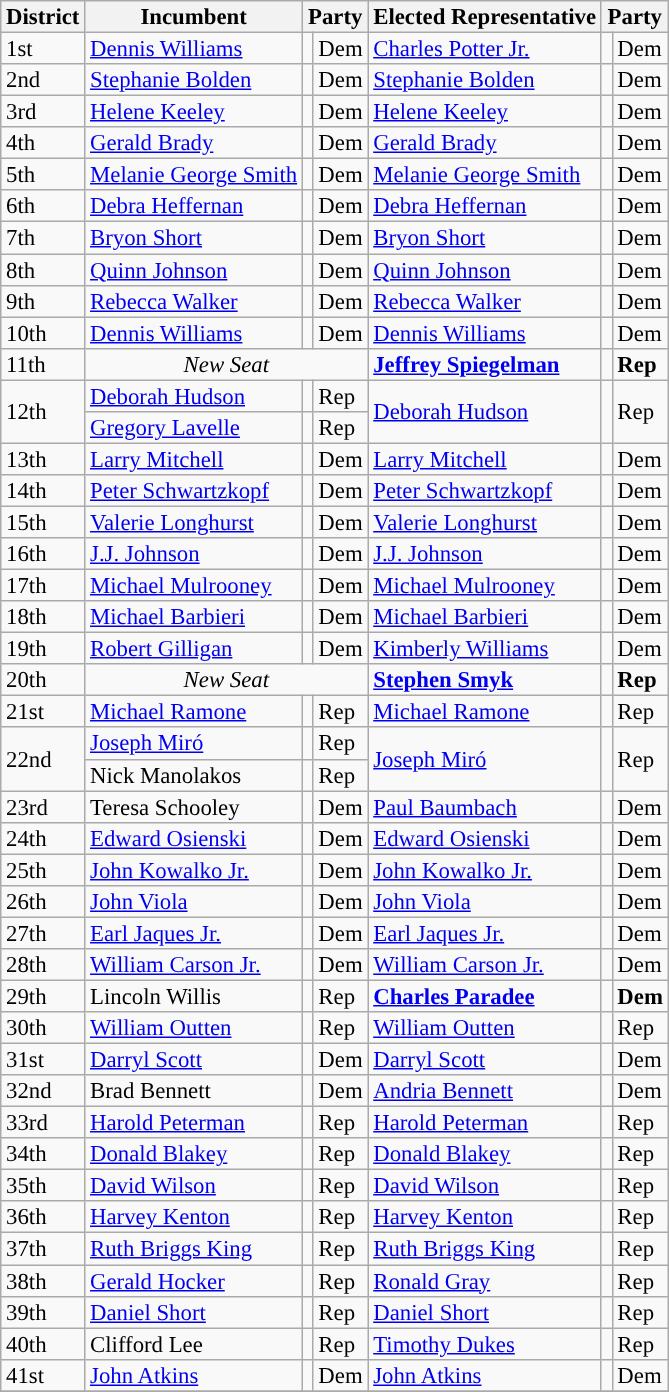<table class="sortable wikitable" style="font-size:95%;line-height:14px;">
<tr>
<th class="sortable">District</th>
<th class="unsortable">Incumbent</th>
<th colspan="2">Party</th>
<th class="unsortable">Elected Representative</th>
<th colspan="2">Party</th>
</tr>
<tr>
<td>1st</td>
<td><a href='#'>Dennis Williams</a></td>
<td style="background:"></td>
<td>Dem</td>
<td><a href='#'>Charles Potter Jr.</a></td>
<td style="background:"></td>
<td>Dem</td>
</tr>
<tr>
<td>2nd</td>
<td><a href='#'>Stephanie Bolden</a></td>
<td style="background:"></td>
<td>Dem</td>
<td><a href='#'>Stephanie Bolden</a></td>
<td style="background:"></td>
<td>Dem</td>
</tr>
<tr>
<td>3rd</td>
<td><a href='#'>Helene Keeley</a></td>
<td style="background:"></td>
<td>Dem</td>
<td><a href='#'>Helene Keeley</a></td>
<td style="background:"></td>
<td>Dem</td>
</tr>
<tr>
<td>4th</td>
<td><a href='#'>Gerald Brady</a></td>
<td style="background:"></td>
<td>Dem</td>
<td><a href='#'>Gerald Brady</a></td>
<td style="background:"></td>
<td>Dem</td>
</tr>
<tr>
<td>5th</td>
<td><a href='#'>Melanie George Smith</a></td>
<td style="background:"></td>
<td>Dem</td>
<td><a href='#'>Melanie George Smith</a></td>
<td style="background:"></td>
<td>Dem</td>
</tr>
<tr>
<td>6th</td>
<td><a href='#'>Debra Heffernan</a></td>
<td style="background:"></td>
<td>Dem</td>
<td><a href='#'>Debra Heffernan</a></td>
<td style="background:"></td>
<td>Dem</td>
</tr>
<tr>
<td>7th</td>
<td><a href='#'>Bryon Short</a></td>
<td style="background:"></td>
<td>Dem</td>
<td><a href='#'>Bryon Short</a></td>
<td style="background:"></td>
<td>Dem</td>
</tr>
<tr>
<td>8th</td>
<td><a href='#'>Quinn Johnson</a></td>
<td style="background:"></td>
<td>Dem</td>
<td><a href='#'>Quinn Johnson</a></td>
<td style="background:"></td>
<td>Dem</td>
</tr>
<tr>
<td>9th</td>
<td><a href='#'>Rebecca Walker</a></td>
<td style="background:"></td>
<td>Dem</td>
<td><a href='#'>Rebecca Walker</a></td>
<td style="background:"></td>
<td>Dem</td>
</tr>
<tr>
<td>10th</td>
<td><a href='#'>Dennis Williams</a></td>
<td style="background:"></td>
<td>Dem</td>
<td><a href='#'>Dennis Williams</a></td>
<td style="background:"></td>
<td>Dem</td>
</tr>
<tr>
<td>11th</td>
<td colspan=3 align=center><em>New Seat</em></td>
<td><strong><a href='#'>Jeffrey Spiegelman</a></strong></td>
<td style="background:"></td>
<td><strong>Rep</strong></td>
</tr>
<tr>
<td rowspan=2>12th</td>
<td><a href='#'>Deborah Hudson</a></td>
<td style="background:"></td>
<td>Rep</td>
<td rowspan=2><a href='#'>Deborah Hudson</a></td>
<td rowspan=2 style="background:"></td>
<td rowspan=2>Rep</td>
</tr>
<tr>
<td><a href='#'>Gregory Lavelle</a></td>
<td style="background:"></td>
<td>Rep</td>
</tr>
<tr>
<td>13th</td>
<td><a href='#'>Larry Mitchell</a></td>
<td style="background:"></td>
<td>Dem</td>
<td><a href='#'>Larry Mitchell</a></td>
<td style="background:"></td>
<td>Dem</td>
</tr>
<tr>
<td>14th</td>
<td><a href='#'>Peter Schwartzkopf</a></td>
<td style="background:"></td>
<td>Dem</td>
<td><a href='#'>Peter Schwartzkopf</a></td>
<td style="background:"></td>
<td>Dem</td>
</tr>
<tr>
<td>15th</td>
<td><a href='#'>Valerie Longhurst</a></td>
<td style="background:"></td>
<td>Dem</td>
<td><a href='#'>Valerie Longhurst</a></td>
<td style="background:"></td>
<td>Dem</td>
</tr>
<tr>
<td>16th</td>
<td><a href='#'>J.J. Johnson</a></td>
<td style="background:"></td>
<td>Dem</td>
<td><a href='#'>J.J. Johnson</a></td>
<td style="background:"></td>
<td>Dem</td>
</tr>
<tr>
<td>17th</td>
<td><a href='#'>Michael Mulrooney</a></td>
<td style="background:"></td>
<td>Dem</td>
<td><a href='#'>Michael Mulrooney</a></td>
<td style="background:"></td>
<td>Dem</td>
</tr>
<tr>
<td>18th</td>
<td><a href='#'>Michael Barbieri</a></td>
<td style="background:"></td>
<td>Dem</td>
<td><a href='#'>Michael Barbieri</a></td>
<td style="background:"></td>
<td>Dem</td>
</tr>
<tr>
<td>19th</td>
<td><a href='#'>Robert Gilligan</a></td>
<td style="background:"></td>
<td>Dem</td>
<td><a href='#'>Kimberly Williams</a></td>
<td style="background:"></td>
<td>Dem</td>
</tr>
<tr>
<td>20th</td>
<td colspan=3 align=center><em>New Seat</em></td>
<td><strong><a href='#'>Stephen Smyk</a></strong></td>
<td style="background:"></td>
<td><strong>Rep</strong></td>
</tr>
<tr>
<td>21st</td>
<td><a href='#'>Michael Ramone</a></td>
<td style="background:"></td>
<td>Rep</td>
<td><a href='#'>Michael Ramone</a></td>
<td style="background:"></td>
<td>Rep</td>
</tr>
<tr>
<td rowspan=2>22nd</td>
<td><a href='#'>Joseph Miró</a></td>
<td style="background:"></td>
<td>Rep</td>
<td rowspan=2><a href='#'>Joseph Miró</a></td>
<td rowspan=2 style="background:"></td>
<td rowspan=2>Rep</td>
</tr>
<tr>
<td>Nick Manolakos</td>
<td style="background:"></td>
<td>Rep</td>
</tr>
<tr>
<td>23rd</td>
<td>Teresa Schooley</td>
<td style="background:"></td>
<td>Dem</td>
<td><a href='#'>Paul Baumbach</a></td>
<td style="background:"></td>
<td>Dem</td>
</tr>
<tr>
<td>24th</td>
<td><a href='#'>Edward Osienski</a></td>
<td style="background:"></td>
<td>Dem</td>
<td><a href='#'>Edward Osienski</a></td>
<td style="background:"></td>
<td>Dem</td>
</tr>
<tr>
<td>25th</td>
<td><a href='#'>John Kowalko Jr.</a></td>
<td style="background:"></td>
<td>Dem</td>
<td><a href='#'>John Kowalko Jr.</a></td>
<td style="background:"></td>
<td>Dem</td>
</tr>
<tr>
<td>26th</td>
<td><a href='#'>John Viola</a></td>
<td style="background:"></td>
<td>Dem</td>
<td><a href='#'>John Viola</a></td>
<td style="background:"></td>
<td>Dem</td>
</tr>
<tr>
<td>27th</td>
<td><a href='#'>Earl Jaques Jr.</a></td>
<td style="background:"></td>
<td>Dem</td>
<td><a href='#'>Earl Jaques Jr.</a></td>
<td style="background:"></td>
<td>Dem</td>
</tr>
<tr>
<td>28th</td>
<td><a href='#'>William Carson Jr.</a></td>
<td style="background:"></td>
<td>Dem</td>
<td><a href='#'>William Carson Jr.</a></td>
<td style="background:"></td>
<td>Dem</td>
</tr>
<tr>
<td>29th</td>
<td>Lincoln Willis</td>
<td style="background:"></td>
<td>Rep</td>
<td><strong><a href='#'>Charles Paradee</a></strong></td>
<td style="background:"></td>
<td><strong>Dem</strong></td>
</tr>
<tr>
<td>30th</td>
<td><a href='#'>William Outten</a></td>
<td style="background:"></td>
<td>Rep</td>
<td><a href='#'>William Outten</a></td>
<td style="background:"></td>
<td>Rep</td>
</tr>
<tr>
<td>31st</td>
<td><a href='#'>Darryl Scott</a></td>
<td style="background:"></td>
<td>Dem</td>
<td><a href='#'>Darryl Scott</a></td>
<td style="background:"></td>
<td>Dem</td>
</tr>
<tr>
<td>32nd</td>
<td>Brad Bennett</td>
<td style="background:"></td>
<td>Dem</td>
<td><a href='#'>Andria Bennett</a></td>
<td style="background:"></td>
<td>Dem</td>
</tr>
<tr>
<td>33rd</td>
<td><a href='#'>Harold Peterman</a></td>
<td style="background:"></td>
<td>Rep</td>
<td><a href='#'>Harold Peterman</a></td>
<td style="background:"></td>
<td>Rep</td>
</tr>
<tr>
<td>34th</td>
<td><a href='#'>Donald Blakey</a></td>
<td style="background:"></td>
<td>Rep</td>
<td><a href='#'>Donald Blakey</a></td>
<td style="background:"></td>
<td>Rep</td>
</tr>
<tr>
<td>35th</td>
<td><a href='#'>David Wilson</a></td>
<td style="background:"></td>
<td>Rep</td>
<td><a href='#'>David Wilson</a></td>
<td style="background:"></td>
<td>Rep</td>
</tr>
<tr>
<td>36th</td>
<td><a href='#'>Harvey Kenton</a></td>
<td style="background:"></td>
<td>Rep</td>
<td><a href='#'>Harvey Kenton</a></td>
<td style="background:"></td>
<td>Rep</td>
</tr>
<tr>
<td>37th</td>
<td><a href='#'>Ruth Briggs King</a></td>
<td style="background:"></td>
<td>Rep</td>
<td><a href='#'>Ruth Briggs King</a></td>
<td style="background:"></td>
<td>Rep</td>
</tr>
<tr>
<td>38th</td>
<td><a href='#'>Gerald Hocker</a></td>
<td style="background:"></td>
<td>Rep</td>
<td><a href='#'>Ronald Gray</a></td>
<td style="background:"></td>
<td>Rep</td>
</tr>
<tr>
<td>39th</td>
<td><a href='#'>Daniel Short</a></td>
<td style="background:"></td>
<td>Rep</td>
<td><a href='#'>Daniel Short</a></td>
<td style="background:"></td>
<td>Rep</td>
</tr>
<tr>
<td>40th</td>
<td>Clifford Lee</td>
<td style="background:"></td>
<td>Rep</td>
<td><a href='#'>Timothy Dukes</a></td>
<td style="background:"></td>
<td>Rep</td>
</tr>
<tr>
<td>41st</td>
<td><a href='#'>John Atkins</a></td>
<td style="background:"></td>
<td>Dem</td>
<td><a href='#'>John Atkins</a></td>
<td style="background:"></td>
<td>Dem</td>
</tr>
<tr>
</tr>
</table>
